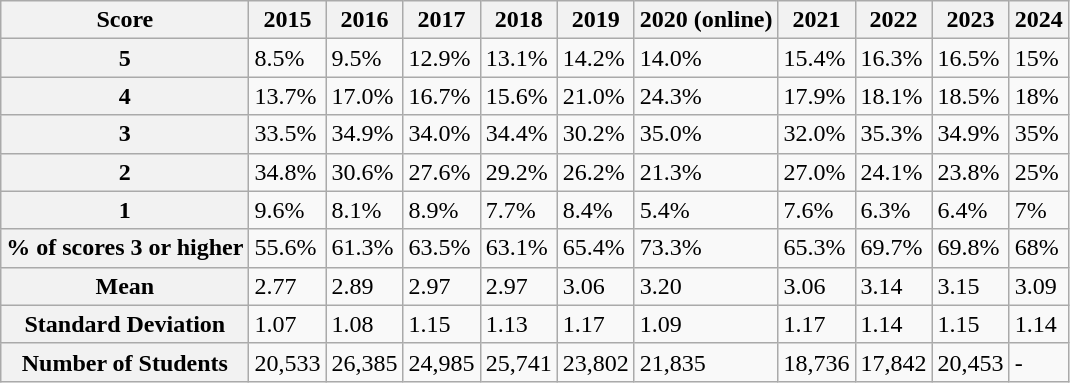<table class="wikitable">
<tr>
<th>Score</th>
<th>2015</th>
<th>2016</th>
<th>2017</th>
<th>2018</th>
<th>2019</th>
<th>2020 (online) </th>
<th>2021</th>
<th>2022</th>
<th>2023</th>
<th>2024</th>
</tr>
<tr>
<th>5</th>
<td>8.5%</td>
<td>9.5%</td>
<td>12.9%</td>
<td>13.1%</td>
<td>14.2%</td>
<td>14.0%</td>
<td>15.4%</td>
<td>16.3%</td>
<td>16.5%</td>
<td>15%</td>
</tr>
<tr>
<th>4</th>
<td>13.7%</td>
<td>17.0%</td>
<td>16.7%</td>
<td>15.6%</td>
<td>21.0%</td>
<td>24.3%</td>
<td>17.9%</td>
<td>18.1%</td>
<td>18.5%</td>
<td>18%</td>
</tr>
<tr>
<th>3</th>
<td>33.5%</td>
<td>34.9%</td>
<td>34.0%</td>
<td>34.4%</td>
<td>30.2%</td>
<td>35.0%</td>
<td>32.0%</td>
<td>35.3%</td>
<td>34.9%</td>
<td>35%</td>
</tr>
<tr>
<th>2</th>
<td>34.8%</td>
<td>30.6%</td>
<td>27.6%</td>
<td>29.2%</td>
<td>26.2%</td>
<td>21.3%</td>
<td>27.0%</td>
<td>24.1%</td>
<td>23.8%</td>
<td>25%</td>
</tr>
<tr>
<th>1</th>
<td>9.6%</td>
<td>8.1%</td>
<td>8.9%</td>
<td>7.7%</td>
<td>8.4%</td>
<td>5.4%</td>
<td>7.6%</td>
<td>6.3%</td>
<td>6.4%</td>
<td>7%</td>
</tr>
<tr>
<th>% of scores 3 or higher</th>
<td>55.6%</td>
<td>61.3%</td>
<td>63.5%</td>
<td>63.1%</td>
<td>65.4%</td>
<td>73.3%</td>
<td>65.3%</td>
<td>69.7%</td>
<td>69.8%</td>
<td>68%</td>
</tr>
<tr>
<th>Mean</th>
<td>2.77</td>
<td>2.89</td>
<td>2.97</td>
<td>2.97</td>
<td>3.06</td>
<td>3.20</td>
<td>3.06</td>
<td>3.14</td>
<td>3.15</td>
<td>3.09</td>
</tr>
<tr>
<th>Standard Deviation</th>
<td>1.07</td>
<td>1.08</td>
<td>1.15</td>
<td>1.13</td>
<td>1.17</td>
<td>1.09</td>
<td>1.17</td>
<td>1.14</td>
<td>1.15</td>
<td>1.14</td>
</tr>
<tr>
<th>Number of Students</th>
<td>20,533</td>
<td>26,385</td>
<td>24,985</td>
<td>25,741</td>
<td>23,802</td>
<td>21,835</td>
<td>18,736</td>
<td>17,842</td>
<td>20,453</td>
<td>-</td>
</tr>
</table>
